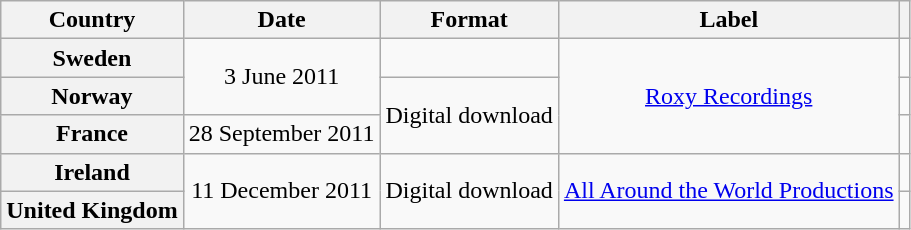<table class="wikitable plainrowheaders" style="text-align:center;">
<tr>
<th scope="col">Country</th>
<th scope="col">Date</th>
<th scope="col">Format</th>
<th scope="col">Label</th>
<th scope="col"></th>
</tr>
<tr>
<th scope="row">Sweden</th>
<td rowspan="2">3 June 2011</td>
<td></td>
<td rowspan="3"><a href='#'>Roxy Recordings</a></td>
</tr>
<tr>
<th scope="row">Norway</th>
<td rowspan="2">Digital download</td>
<td></td>
</tr>
<tr>
<th scope="row">France</th>
<td>28 September 2011</td>
<td></td>
</tr>
<tr>
<th scope="row">Ireland</th>
<td rowspan="2">11 December 2011</td>
<td rowspan="2">Digital download </td>
<td rowspan="2"><a href='#'>All Around the World Productions</a></td>
<td></td>
</tr>
<tr>
<th scope="row">United Kingdom</th>
<td></td>
</tr>
</table>
